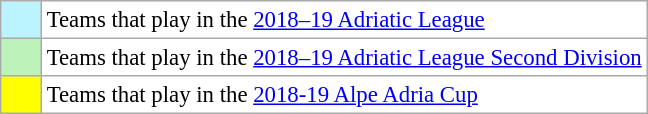<table class="wikitable" style="font-size: 95%;text-align:center;">
<tr>
<td style="background: #bbf3ff;" width="20"></td>
<td bgcolor="#ffffff" align="left">Teams that play in the <a href='#'>2018–19 Adriatic League</a></td>
</tr>
<tr>
<td style="background: #bbf3bb;" width="20"></td>
<td bgcolor="#ffffff" align="left">Teams that play in the <a href='#'>2018–19 Adriatic League Second Division</a></td>
</tr>
<tr>
<td style="background:yellow;" width="20"></td>
<td bgcolor="#ffffff" align="left">Teams that play in the <a href='#'>2018-19 Alpe Adria Cup</a></td>
</tr>
</table>
